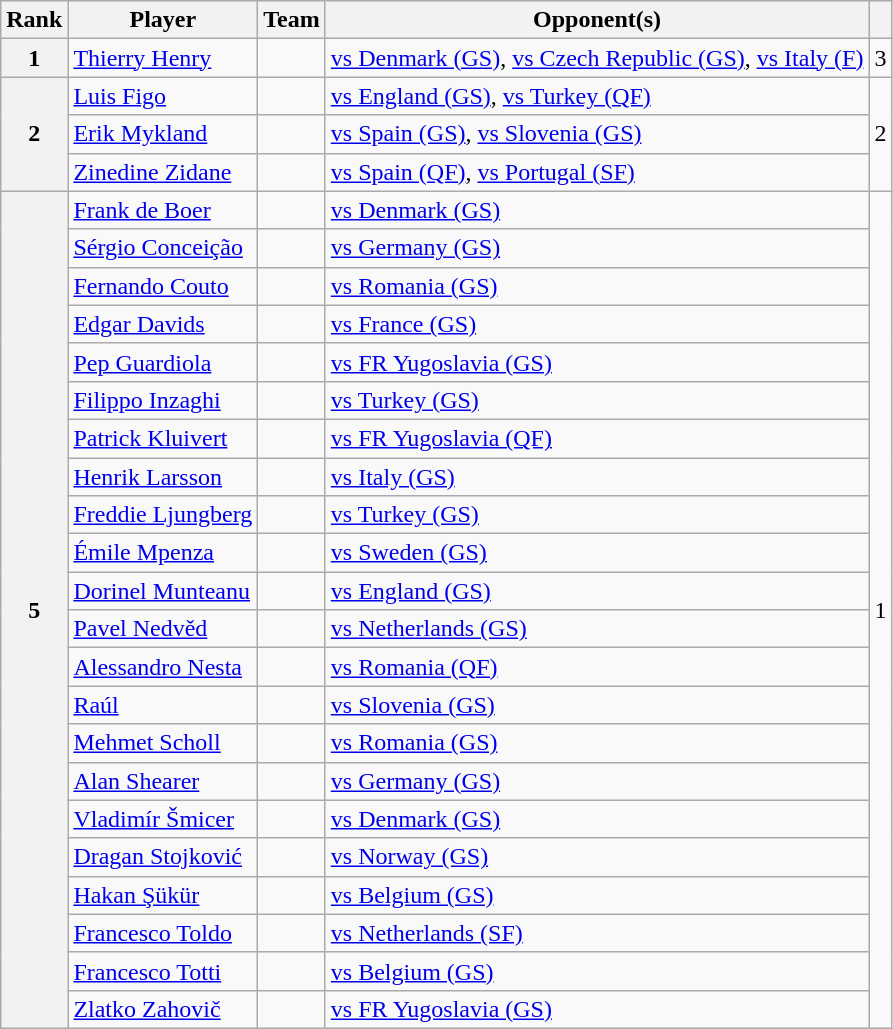<table class="wikitable sortable">
<tr>
<th>Rank</th>
<th>Player</th>
<th>Team</th>
<th class="unsortable">Opponent(s)</th>
<th></th>
</tr>
<tr>
<th>1</th>
<td data-sort-value="Henry, Thierry"><a href='#'>Thierry Henry</a></td>
<td></td>
<td><a href='#'>vs Denmark (GS)</a>, <a href='#'>vs Czech Republic (GS)</a>, <a href='#'>vs Italy (F)</a></td>
<td style="text-align:center">3</td>
</tr>
<tr>
<th rowspan="3">2</th>
<td data-sort-value="Figo, Luis"><a href='#'>Luis Figo</a></td>
<td></td>
<td><a href='#'>vs England (GS)</a>, <a href='#'>vs Turkey (QF)</a></td>
<td rowspan="3" style="text-align:center">2</td>
</tr>
<tr>
<td data-sort-value="Mykland, Erik"><a href='#'>Erik Mykland</a></td>
<td></td>
<td><a href='#'>vs Spain (GS)</a>, <a href='#'>vs Slovenia (GS)</a></td>
</tr>
<tr>
<td data-sort-value="Zidane, Zinedine"><a href='#'>Zinedine Zidane</a></td>
<td></td>
<td><a href='#'>vs Spain (QF)</a>, <a href='#'>vs Portugal (SF)</a></td>
</tr>
<tr>
<th rowspan="22">5</th>
<td data-sort-value="Boer, Frank de"><a href='#'>Frank de Boer</a></td>
<td></td>
<td><a href='#'>vs Denmark (GS)</a></td>
<td rowspan="22" style="text-align:center">1</td>
</tr>
<tr>
<td data-sort-value="Conceição, Sérgio"><a href='#'>Sérgio Conceição</a></td>
<td></td>
<td><a href='#'>vs Germany (GS)</a></td>
</tr>
<tr>
<td data-sort-value="Couto, Fernando"><a href='#'>Fernando Couto</a></td>
<td></td>
<td><a href='#'>vs Romania (GS)</a></td>
</tr>
<tr>
<td data-sort-value="Edgar, Davids"><a href='#'>Edgar Davids</a></td>
<td></td>
<td><a href='#'>vs France (GS)</a></td>
</tr>
<tr>
<td data-sort-value="Guardiola, Pep"><a href='#'>Pep Guardiola</a></td>
<td></td>
<td><a href='#'>vs FR Yugoslavia (GS)</a></td>
</tr>
<tr>
<td data-sort-value="Inzaghi, Filippo"><a href='#'>Filippo Inzaghi</a></td>
<td></td>
<td><a href='#'>vs Turkey (GS)</a></td>
</tr>
<tr>
<td data-sort-value="Kluivert, Patrick"><a href='#'>Patrick Kluivert</a></td>
<td></td>
<td><a href='#'>vs FR Yugoslavia (QF)</a></td>
</tr>
<tr>
<td data-sort-value="Larsson, Henrik"><a href='#'>Henrik Larsson</a></td>
<td></td>
<td><a href='#'>vs Italy (GS)</a></td>
</tr>
<tr>
<td data-sort-value="Ljungberg, Freddie"><a href='#'>Freddie Ljungberg</a></td>
<td></td>
<td><a href='#'>vs Turkey (GS)</a></td>
</tr>
<tr>
<td data-sort-value="Mpenza, Émile"><a href='#'>Émile Mpenza</a></td>
<td></td>
<td><a href='#'>vs Sweden (GS)</a></td>
</tr>
<tr>
<td data-sort-value="Munteanu, Dorinel"><a href='#'>Dorinel Munteanu</a></td>
<td></td>
<td><a href='#'>vs England (GS)</a></td>
</tr>
<tr>
<td data-sort-value="Nedvěd, Pavel"><a href='#'>Pavel Nedvěd</a></td>
<td></td>
<td><a href='#'>vs Netherlands (GS)</a></td>
</tr>
<tr>
<td data-sort-value="Nesta, Alessandro"><a href='#'>Alessandro Nesta</a></td>
<td></td>
<td><a href='#'>vs Romania (QF)</a></td>
</tr>
<tr>
<td data-sort-value="Raúl"><a href='#'>Raúl</a></td>
<td></td>
<td><a href='#'>vs Slovenia (GS)</a></td>
</tr>
<tr>
<td data-sort-value="Scholl, Mehmet"><a href='#'>Mehmet Scholl</a></td>
<td></td>
<td><a href='#'>vs Romania (GS)</a></td>
</tr>
<tr>
<td data-sort-value="Shearer, Alan"><a href='#'>Alan Shearer</a></td>
<td></td>
<td><a href='#'>vs Germany (GS)</a></td>
</tr>
<tr>
<td data-sort-value="Šmicer, Vladimír"><a href='#'>Vladimír Šmicer</a></td>
<td></td>
<td><a href='#'>vs Denmark (GS)</a></td>
</tr>
<tr>
<td data-sort-value="Stojković, Dragan"><a href='#'>Dragan Stojković</a></td>
<td></td>
<td><a href='#'>vs Norway (GS)</a></td>
</tr>
<tr>
<td data-sort-value="Şükür, Hakan"><a href='#'>Hakan Şükür</a></td>
<td></td>
<td><a href='#'>vs Belgium (GS)</a></td>
</tr>
<tr>
<td data-sort-value="Toldo, Francesco"><a href='#'>Francesco Toldo</a></td>
<td></td>
<td><a href='#'>vs Netherlands (SF)</a></td>
</tr>
<tr>
<td data-sort-value="Totti, Francesco"><a href='#'>Francesco Totti</a></td>
<td></td>
<td><a href='#'>vs Belgium (GS)</a></td>
</tr>
<tr>
<td data-sort-value="Zahovič, Zlatko"><a href='#'>Zlatko Zahovič</a></td>
<td></td>
<td><a href='#'>vs FR Yugoslavia (GS)</a></td>
</tr>
</table>
